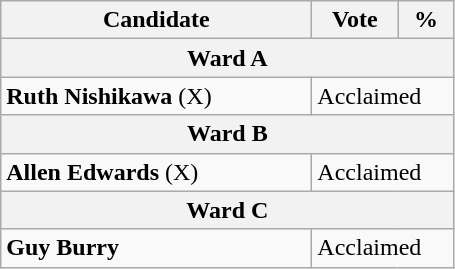<table class="wikitable">
<tr>
<th bgcolor="#DDDDFF" width="200px">Candidate</th>
<th bgcolor="#DDDDFF" width="50px">Vote</th>
<th bgcolor="#DDDDFF" width="30px">%</th>
</tr>
<tr>
<th colspan="3">Ward A</th>
</tr>
<tr>
<td><strong>Ruth Nishikawa</strong> (X)</td>
<td colspan="2">Acclaimed</td>
</tr>
<tr>
<th colspan="3">Ward B</th>
</tr>
<tr>
<td><strong>Allen Edwards</strong> (X)</td>
<td colspan="2">Acclaimed</td>
</tr>
<tr>
<th colspan="3">Ward C</th>
</tr>
<tr>
<td><strong>Guy Burry</strong></td>
<td colspan="2">Acclaimed</td>
</tr>
</table>
